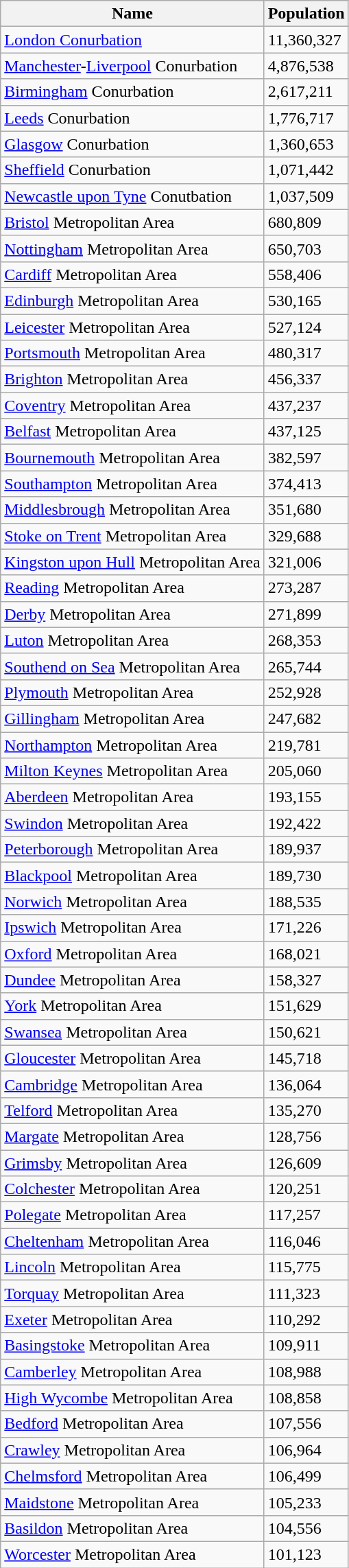<table class="wikitable">
<tr>
<th>Name</th>
<th>Population</th>
</tr>
<tr>
<td><a href='#'>London Conurbation</a></td>
<td>11,360,327</td>
</tr>
<tr>
<td><a href='#'>Manchester</a>-<a href='#'>Liverpool</a> Conurbation</td>
<td>4,876,538</td>
</tr>
<tr>
<td><a href='#'>Birmingham</a> Conurbation</td>
<td>2,617,211</td>
</tr>
<tr>
<td><a href='#'>Leeds</a> Conurbation</td>
<td>1,776,717</td>
</tr>
<tr>
<td><a href='#'>Glasgow</a> Conurbation</td>
<td>1,360,653</td>
</tr>
<tr>
<td><a href='#'>Sheffield</a> Conurbation</td>
<td>1,071,442</td>
</tr>
<tr>
<td><a href='#'>Newcastle upon Tyne</a> Conutbation</td>
<td>1,037,509</td>
</tr>
<tr>
<td><a href='#'>Bristol</a> Metropolitan Area</td>
<td>680,809</td>
</tr>
<tr>
<td><a href='#'>Nottingham</a> Metropolitan Area</td>
<td>650,703</td>
</tr>
<tr>
<td><a href='#'>Cardiff</a> Metropolitan Area</td>
<td>558,406</td>
</tr>
<tr>
<td><a href='#'>Edinburgh</a> Metropolitan Area</td>
<td>530,165</td>
</tr>
<tr>
<td><a href='#'>Leicester</a> Metropolitan Area</td>
<td>527,124</td>
</tr>
<tr>
<td><a href='#'>Portsmouth</a> Metropolitan Area</td>
<td>480,317</td>
</tr>
<tr>
<td><a href='#'>Brighton</a> Metropolitan Area</td>
<td>456,337</td>
</tr>
<tr>
<td><a href='#'>Coventry</a> Metropolitan Area</td>
<td>437,237</td>
</tr>
<tr>
<td><a href='#'>Belfast</a> Metropolitan Area</td>
<td>437,125</td>
</tr>
<tr>
<td><a href='#'>Bournemouth</a> Metropolitan Area</td>
<td>382,597</td>
</tr>
<tr>
<td><a href='#'>Southampton</a> Metropolitan Area</td>
<td>374,413</td>
</tr>
<tr>
<td><a href='#'>Middlesbrough</a> Metropolitan Area</td>
<td>351,680</td>
</tr>
<tr>
<td><a href='#'>Stoke on Trent</a> Metropolitan Area</td>
<td>329,688</td>
</tr>
<tr>
<td><a href='#'>Kingston upon Hull</a> Metropolitan Area</td>
<td>321,006</td>
</tr>
<tr>
<td><a href='#'>Reading</a> Metropolitan Area</td>
<td>273,287</td>
</tr>
<tr>
<td><a href='#'>Derby</a> Metropolitan Area</td>
<td>271,899</td>
</tr>
<tr>
<td><a href='#'>Luton</a> Metropolitan Area</td>
<td>268,353</td>
</tr>
<tr>
<td><a href='#'>Southend on Sea</a> Metropolitan Area</td>
<td>265,744</td>
</tr>
<tr>
<td><a href='#'>Plymouth</a> Metropolitan Area</td>
<td>252,928</td>
</tr>
<tr>
<td><a href='#'>Gillingham</a> Metropolitan Area</td>
<td>247,682</td>
</tr>
<tr>
<td><a href='#'>Northampton</a> Metropolitan Area</td>
<td>219,781</td>
</tr>
<tr>
<td><a href='#'>Milton Keynes</a> Metropolitan Area</td>
<td>205,060</td>
</tr>
<tr>
<td><a href='#'>Aberdeen</a> Metropolitan Area</td>
<td>193,155</td>
</tr>
<tr>
<td><a href='#'>Swindon</a> Metropolitan Area</td>
<td>192,422</td>
</tr>
<tr>
<td><a href='#'>Peterborough</a> Metropolitan Area</td>
<td>189,937</td>
</tr>
<tr>
<td><a href='#'>Blackpool</a> Metropolitan Area</td>
<td>189,730</td>
</tr>
<tr>
<td><a href='#'>Norwich</a> Metropolitan Area</td>
<td>188,535</td>
</tr>
<tr>
<td><a href='#'>Ipswich</a> Metropolitan Area</td>
<td>171,226</td>
</tr>
<tr>
<td><a href='#'>Oxford</a> Metropolitan Area</td>
<td>168,021</td>
</tr>
<tr>
<td><a href='#'>Dundee</a> Metropolitan Area</td>
<td>158,327</td>
</tr>
<tr>
<td><a href='#'>York</a> Metropolitan Area</td>
<td>151,629</td>
</tr>
<tr>
<td><a href='#'>Swansea</a> Metropolitan Area</td>
<td>150,621</td>
</tr>
<tr>
<td><a href='#'>Gloucester</a> Metropolitan Area</td>
<td>145,718</td>
</tr>
<tr>
<td><a href='#'>Cambridge</a> Metropolitan Area</td>
<td>136,064</td>
</tr>
<tr>
<td><a href='#'>Telford</a> Metropolitan Area</td>
<td>135,270</td>
</tr>
<tr>
<td><a href='#'>Margate</a> Metropolitan Area</td>
<td>128,756</td>
</tr>
<tr>
<td><a href='#'>Grimsby</a> Metropolitan Area</td>
<td>126,609</td>
</tr>
<tr>
<td><a href='#'>Colchester</a> Metropolitan Area</td>
<td>120,251</td>
</tr>
<tr>
<td><a href='#'>Polegate</a> Metropolitan Area</td>
<td>117,257</td>
</tr>
<tr>
<td><a href='#'>Cheltenham</a> Metropolitan Area</td>
<td>116,046</td>
</tr>
<tr>
<td><a href='#'>Lincoln</a> Metropolitan Area</td>
<td>115,775</td>
</tr>
<tr>
<td><a href='#'>Torquay</a> Metropolitan Area</td>
<td>111,323</td>
</tr>
<tr>
<td><a href='#'>Exeter</a> Metropolitan Area</td>
<td>110,292</td>
</tr>
<tr>
<td><a href='#'>Basingstoke</a> Metropolitan Area</td>
<td>109,911</td>
</tr>
<tr>
<td><a href='#'>Camberley</a> Metropolitan Area</td>
<td>108,988</td>
</tr>
<tr>
<td><a href='#'>High Wycombe</a> Metropolitan Area</td>
<td>108,858</td>
</tr>
<tr>
<td><a href='#'>Bedford</a> Metropolitan Area</td>
<td>107,556</td>
</tr>
<tr>
<td><a href='#'>Crawley</a> Metropolitan Area</td>
<td>106,964</td>
</tr>
<tr>
<td><a href='#'>Chelmsford</a> Metropolitan Area</td>
<td>106,499</td>
</tr>
<tr>
<td><a href='#'>Maidstone</a> Metropolitan Area</td>
<td>105,233</td>
</tr>
<tr>
<td><a href='#'>Basildon</a> Metropolitan Area</td>
<td>104,556</td>
</tr>
<tr>
<td><a href='#'>Worcester</a> Metropolitan Area</td>
<td>101,123</td>
</tr>
</table>
